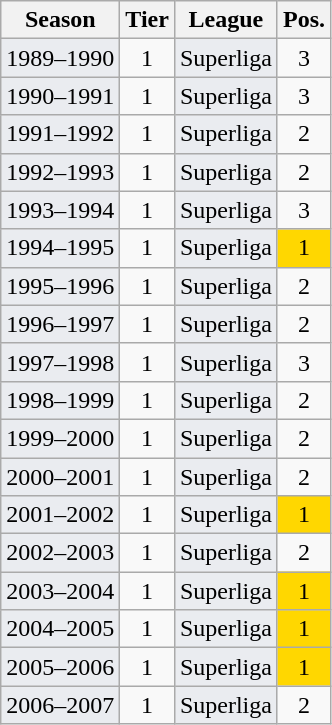<table class="wikitable" style="font-size:100%; text-align:center">
<tr>
<th>Season</th>
<th>Tier</th>
<th>League</th>
<th>Pos.</th>
</tr>
<tr>
<td style="background:#EAECF0">1989–1990</td>
<td align="center">1</td>
<td style="background:#EAECF0">Superliga</td>
<td align="center">3</td>
</tr>
<tr>
<td style="background:#EAECF0">1990–1991</td>
<td align="center">1</td>
<td style="background:#EAECF0">Superliga</td>
<td align="center">3</td>
</tr>
<tr>
<td style="background:#EAECF0">1991–1992</td>
<td align="center">1</td>
<td style="background:#EAECF0">Superliga</td>
<td align="center">2</td>
</tr>
<tr>
<td style="background:#EAECF0">1992–1993</td>
<td align="center">1</td>
<td style="background:#EAECF0">Superliga</td>
<td align="center">2</td>
</tr>
<tr>
<td style="background:#EAECF0">1993–1994</td>
<td align="center">1</td>
<td style="background:#EAECF0">Superliga</td>
<td align="center">3</td>
</tr>
<tr>
<td style="background:#EAECF0">1994–1995</td>
<td align="center">1</td>
<td style="background:#EAECF0">Superliga</td>
<td align="center" style="background-color:Gold">1</td>
</tr>
<tr>
<td style="background:#EAECF0">1995–1996</td>
<td align="center">1</td>
<td style="background:#EAECF0">Superliga</td>
<td align="center">2</td>
</tr>
<tr>
<td style="background:#EAECF0">1996–1997</td>
<td align="center">1</td>
<td style="background:#EAECF0">Superliga</td>
<td align="center">2</td>
</tr>
<tr>
<td style="background:#EAECF0">1997–1998</td>
<td align="center">1</td>
<td style="background:#EAECF0">Superliga</td>
<td align="center">3</td>
</tr>
<tr>
<td style="background:#EAECF0">1998–1999</td>
<td align="center">1</td>
<td style="background:#EAECF0">Superliga</td>
<td align="center">2</td>
</tr>
<tr>
<td style="background:#EAECF0">1999–2000</td>
<td align="center">1</td>
<td style="background:#EAECF0">Superliga</td>
<td align="center">2</td>
</tr>
<tr>
<td style="background:#EAECF0">2000–2001</td>
<td align="center">1</td>
<td style="background:#EAECF0">Superliga</td>
<td align="center">2</td>
</tr>
<tr>
<td style="background:#EAECF0">2001–2002</td>
<td align="center">1</td>
<td style="background:#EAECF0">Superliga</td>
<td align="center" style="background-color:Gold">1</td>
</tr>
<tr>
<td style="background:#EAECF0">2002–2003</td>
<td align="center">1</td>
<td style="background:#EAECF0">Superliga</td>
<td align="center">2</td>
</tr>
<tr>
<td style="background:#EAECF0">2003–2004</td>
<td align="center">1</td>
<td style="background:#EAECF0">Superliga</td>
<td align="center" style="background-color:Gold">1</td>
</tr>
<tr>
<td style="background:#EAECF0">2004–2005</td>
<td align="center">1</td>
<td style="background:#EAECF0">Superliga</td>
<td align="center" style="background-color:Gold">1</td>
</tr>
<tr>
<td style="background:#EAECF0">2005–2006</td>
<td align="center">1</td>
<td style="background:#EAECF0">Superliga</td>
<td align="center" style="background-color:Gold">1</td>
</tr>
<tr>
<td style="background:#EAECF0">2006–2007</td>
<td align="center">1</td>
<td style="background:#EAECF0">Superliga</td>
<td align="center">2</td>
</tr>
</table>
